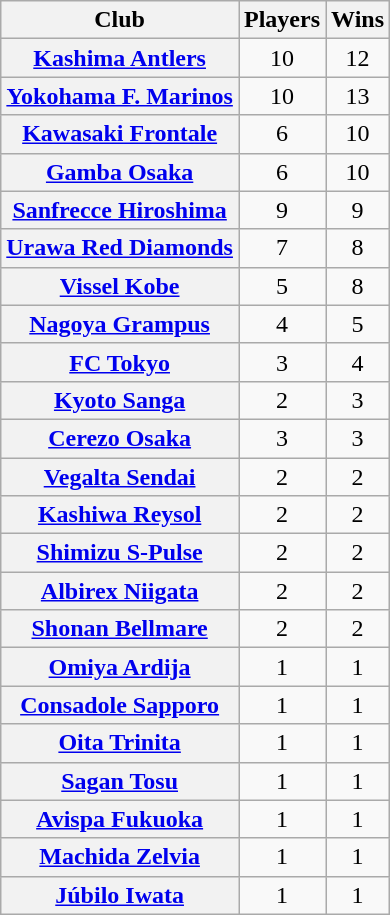<table class="wikitable sortable plainrowheaders" style=text-align:center>
<tr>
<th scope=col>Club</th>
<th scope=col>Players</th>
<th scope=col>Wins</th>
</tr>
<tr>
<th scope=row><a href='#'>Kashima Antlers</a></th>
<td>10</td>
<td>12</td>
</tr>
<tr>
<th scope=row><a href='#'>Yokohama F. Marinos</a></th>
<td>10</td>
<td>13</td>
</tr>
<tr>
<th scope=row><a href='#'>Kawasaki Frontale</a></th>
<td>6</td>
<td>10</td>
</tr>
<tr>
<th scope=row><a href='#'>Gamba Osaka</a></th>
<td>6</td>
<td>10</td>
</tr>
<tr>
<th scope=row><a href='#'>Sanfrecce Hiroshima</a></th>
<td>9</td>
<td>9</td>
</tr>
<tr>
<th scope=row><a href='#'>Urawa Red Diamonds</a></th>
<td>7</td>
<td>8</td>
</tr>
<tr>
<th scope=row><a href='#'>Vissel Kobe</a></th>
<td>5</td>
<td>8</td>
</tr>
<tr>
<th scope=row><a href='#'>Nagoya Grampus</a></th>
<td>4</td>
<td>5</td>
</tr>
<tr>
<th scope=row><a href='#'>FC Tokyo</a></th>
<td>3</td>
<td>4</td>
</tr>
<tr>
<th scope=row><a href='#'>Kyoto Sanga</a></th>
<td>2</td>
<td>3</td>
</tr>
<tr>
<th scope=row><a href='#'>Cerezo Osaka</a></th>
<td>3</td>
<td>3</td>
</tr>
<tr>
<th scope=row><a href='#'>Vegalta Sendai</a></th>
<td>2</td>
<td>2</td>
</tr>
<tr>
<th scope=row><a href='#'>Kashiwa Reysol</a></th>
<td>2</td>
<td>2</td>
</tr>
<tr>
<th scope=row><a href='#'>Shimizu S-Pulse</a></th>
<td>2</td>
<td>2</td>
</tr>
<tr>
<th scope=row><a href='#'>Albirex Niigata</a></th>
<td>2</td>
<td>2</td>
</tr>
<tr>
<th scope=row><a href='#'>Shonan Bellmare</a></th>
<td>2</td>
<td>2</td>
</tr>
<tr>
<th scope=row><a href='#'>Omiya Ardija</a></th>
<td>1</td>
<td>1</td>
</tr>
<tr>
<th scope=row><a href='#'>Consadole Sapporo</a></th>
<td>1</td>
<td>1</td>
</tr>
<tr>
<th scope=row><a href='#'>Oita Trinita</a></th>
<td>1</td>
<td>1</td>
</tr>
<tr>
<th scope=row><a href='#'>Sagan Tosu</a></th>
<td>1</td>
<td>1</td>
</tr>
<tr>
<th scope=row><a href='#'>Avispa Fukuoka</a></th>
<td>1</td>
<td>1</td>
</tr>
<tr>
<th scope=row><a href='#'>Machida Zelvia</a></th>
<td>1</td>
<td>1</td>
</tr>
<tr>
<th scope=row><a href='#'>Júbilo Iwata</a></th>
<td>1</td>
<td>1</td>
</tr>
</table>
